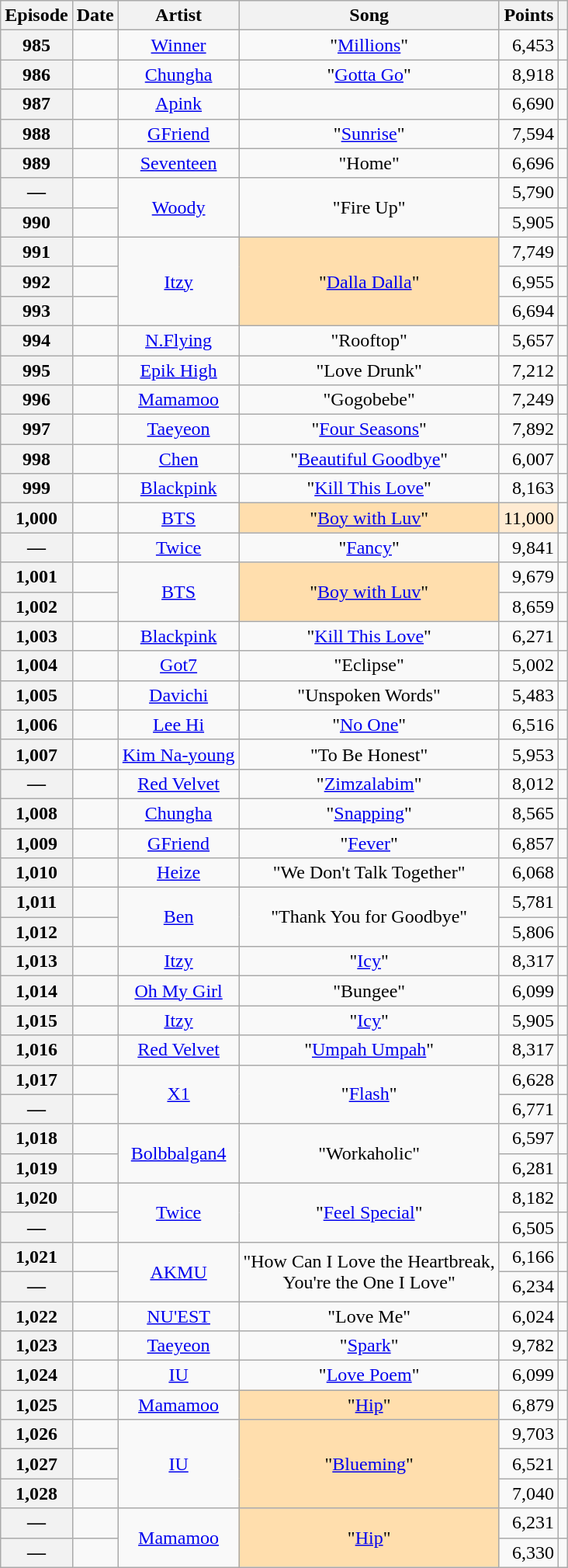<table class="wikitable plainrowheaders sortable" style="text-align:center">
<tr>
<th scope="col">Episode</th>
<th scope="col">Date</th>
<th scope="col">Artist</th>
<th scope="col">Song</th>
<th scope="col">Points</th>
<th scope="col" class="unsortable"></th>
</tr>
<tr>
<th scope="row">985</th>
<td></td>
<td><a href='#'>Winner</a></td>
<td>"<a href='#'>Millions</a>"</td>
<td style="text-align:right">6,453</td>
<td></td>
</tr>
<tr>
<th scope="row">986</th>
<td></td>
<td><a href='#'>Chungha</a></td>
<td>"<a href='#'>Gotta Go</a>"</td>
<td style="text-align:right">8,918</td>
<td></td>
</tr>
<tr>
<th scope="row">987</th>
<td></td>
<td><a href='#'>Apink</a></td>
<td></td>
<td style="text-align:right">6,690</td>
<td></td>
</tr>
<tr>
<th scope="row">988</th>
<td></td>
<td><a href='#'>GFriend</a></td>
<td>"<a href='#'>Sunrise</a>"</td>
<td style="text-align:right">7,594</td>
<td></td>
</tr>
<tr>
<th scope="row">989</th>
<td></td>
<td><a href='#'>Seventeen</a></td>
<td>"Home"</td>
<td style="text-align:right">6,696</td>
<td></td>
</tr>
<tr>
<th scope="row">—</th>
<td></td>
<td rowspan="2"><a href='#'>Woody</a></td>
<td rowspan="2">"Fire Up"</td>
<td style="text-align:right">5,790</td>
<td></td>
</tr>
<tr>
<th scope="row">990</th>
<td></td>
<td style="text-align:right">5,905</td>
<td></td>
</tr>
<tr>
<th scope="row">991</th>
<td></td>
<td rowspan="3"><a href='#'>Itzy</a></td>
<td rowspan="3" style="background-color:#FFDEAD">"<a href='#'>Dalla Dalla</a>" </td>
<td style="text-align:right">7,749</td>
<td></td>
</tr>
<tr>
<th scope="row">992</th>
<td></td>
<td style="text-align:right">6,955</td>
<td></td>
</tr>
<tr>
<th scope="row">993</th>
<td></td>
<td style="text-align:right">6,694</td>
<td></td>
</tr>
<tr>
<th scope="row">994</th>
<td></td>
<td><a href='#'>N.Flying</a></td>
<td>"Rooftop"</td>
<td style="text-align:right">5,657</td>
<td></td>
</tr>
<tr>
<th scope="row">995</th>
<td></td>
<td><a href='#'>Epik High</a></td>
<td>"Love Drunk"</td>
<td style="text-align:right">7,212</td>
<td></td>
</tr>
<tr>
<th scope="row">996</th>
<td></td>
<td><a href='#'>Mamamoo</a></td>
<td>"Gogobebe"</td>
<td style="text-align:right">7,249</td>
<td></td>
</tr>
<tr>
<th scope="row">997</th>
<td></td>
<td><a href='#'>Taeyeon</a></td>
<td>"<a href='#'>Four Seasons</a>"</td>
<td style="text-align:right">7,892</td>
<td></td>
</tr>
<tr>
<th scope="row">998</th>
<td></td>
<td><a href='#'>Chen</a></td>
<td>"<a href='#'>Beautiful Goodbye</a>"</td>
<td style="text-align:right">6,007</td>
<td></td>
</tr>
<tr>
<th scope="row">999</th>
<td></td>
<td><a href='#'>Blackpink</a></td>
<td>"<a href='#'>Kill This Love</a>"</td>
<td style="text-align:right">8,163</td>
<td></td>
</tr>
<tr>
<th scope="row">1,000</th>
<td></td>
<td><a href='#'>BTS</a></td>
<td style="background-color:#FFDEAD">"<a href='#'>Boy with Luv</a>" </td>
<td style="background-color:#FFEBD2; text-align:right">11,000 </td>
<td></td>
</tr>
<tr>
<th scope="row">—</th>
<td></td>
<td><a href='#'>Twice</a></td>
<td>"<a href='#'>Fancy</a>"</td>
<td style="text-align:right">9,841</td>
<td></td>
</tr>
<tr>
<th scope="row">1,001</th>
<td></td>
<td rowspan="2"><a href='#'>BTS</a></td>
<td rowspan="2" style="background-color:#FFDEAD">"<a href='#'>Boy with Luv</a>" </td>
<td style="text-align:right">9,679</td>
<td></td>
</tr>
<tr>
<th scope="row">1,002</th>
<td></td>
<td style="text-align:right">8,659</td>
<td></td>
</tr>
<tr>
<th scope="row">1,003</th>
<td></td>
<td><a href='#'>Blackpink</a></td>
<td>"<a href='#'>Kill This Love</a>"</td>
<td style="text-align:right">6,271</td>
<td></td>
</tr>
<tr>
<th scope="row">1,004</th>
<td></td>
<td><a href='#'>Got7</a></td>
<td>"Eclipse"</td>
<td style="text-align:right">5,002</td>
<td></td>
</tr>
<tr>
<th scope="row">1,005</th>
<td></td>
<td><a href='#'>Davichi</a></td>
<td>"Unspoken Words"</td>
<td style="text-align:right">5,483</td>
<td></td>
</tr>
<tr>
<th scope="row">1,006</th>
<td></td>
<td><a href='#'>Lee Hi</a></td>
<td>"<a href='#'>No One</a>"</td>
<td style="text-align:right">6,516</td>
<td></td>
</tr>
<tr>
<th scope="row">1,007</th>
<td></td>
<td><a href='#'>Kim Na-young</a></td>
<td>"To Be Honest"</td>
<td style="text-align:right">5,953</td>
<td></td>
</tr>
<tr>
<th scope="row">—</th>
<td></td>
<td><a href='#'>Red Velvet</a></td>
<td>"<a href='#'>Zimzalabim</a>"</td>
<td style="text-align:right">8,012</td>
<td></td>
</tr>
<tr>
<th scope="row">1,008</th>
<td></td>
<td><a href='#'>Chungha</a></td>
<td>"<a href='#'>Snapping</a>"</td>
<td style="text-align:right">8,565</td>
<td></td>
</tr>
<tr>
<th scope="row">1,009</th>
<td></td>
<td><a href='#'>GFriend</a></td>
<td>"<a href='#'>Fever</a>"</td>
<td style="text-align:right">6,857</td>
<td></td>
</tr>
<tr>
<th scope="row">1,010</th>
<td></td>
<td><a href='#'>Heize</a></td>
<td>"We Don't Talk Together"</td>
<td style="text-align:right">6,068</td>
<td></td>
</tr>
<tr>
<th scope="row">1,011</th>
<td></td>
<td rowspan="2"><a href='#'>Ben</a></td>
<td rowspan="2">"Thank You for Goodbye"</td>
<td style="text-align:right">5,781</td>
<td></td>
</tr>
<tr>
<th scope="row">1,012</th>
<td></td>
<td style="text-align:right">5,806</td>
<td></td>
</tr>
<tr>
<th scope="row">1,013</th>
<td></td>
<td><a href='#'>Itzy</a></td>
<td>"<a href='#'>Icy</a>"</td>
<td style="text-align:right">8,317</td>
<td></td>
</tr>
<tr>
<th scope="row">1,014</th>
<td></td>
<td><a href='#'>Oh My Girl</a></td>
<td>"Bungee"</td>
<td style="text-align:right">6,099</td>
<td></td>
</tr>
<tr>
<th scope="row">1,015</th>
<td></td>
<td><a href='#'>Itzy</a></td>
<td>"<a href='#'>Icy</a>"</td>
<td style="text-align:right">5,905</td>
<td></td>
</tr>
<tr>
<th scope="row">1,016</th>
<td></td>
<td><a href='#'>Red Velvet</a></td>
<td>"<a href='#'>Umpah Umpah</a>"</td>
<td style="text-align:right">8,317</td>
<td></td>
</tr>
<tr>
<th scope="row">1,017</th>
<td></td>
<td rowspan="2"><a href='#'>X1</a></td>
<td rowspan="2">"<a href='#'>Flash</a>"</td>
<td style="text-align:right">6,628</td>
<td></td>
</tr>
<tr>
<th scope="row">—</th>
<td></td>
<td style="text-align:right">6,771</td>
<td></td>
</tr>
<tr>
<th scope="row">1,018</th>
<td></td>
<td rowspan="2"><a href='#'>Bolbbalgan4</a></td>
<td rowspan="2">"Workaholic"</td>
<td style="text-align:right">6,597</td>
<td></td>
</tr>
<tr>
<th scope="row">1,019</th>
<td></td>
<td style="text-align:right">6,281</td>
<td></td>
</tr>
<tr>
<th scope="row">1,020</th>
<td></td>
<td rowspan="2"><a href='#'>Twice</a></td>
<td rowspan="2">"<a href='#'>Feel Special</a>"</td>
<td style="text-align:right">8,182</td>
<td></td>
</tr>
<tr>
<th scope="row">—</th>
<td></td>
<td style="text-align:right">6,505</td>
<td></td>
</tr>
<tr>
<th scope="row">1,021</th>
<td></td>
<td rowspan="2"><a href='#'>AKMU</a></td>
<td rowspan="2">"How Can I Love the Heartbreak,<br>You're the One I Love"</td>
<td style="text-align:right">6,166</td>
<td></td>
</tr>
<tr>
<th scope="row">—</th>
<td></td>
<td style="text-align:right">6,234</td>
<td></td>
</tr>
<tr>
<th scope="row">1,022</th>
<td></td>
<td><a href='#'>NU'EST</a></td>
<td>"Love Me"</td>
<td style="text-align:right">6,024</td>
<td></td>
</tr>
<tr>
<th scope="row">1,023</th>
<td></td>
<td><a href='#'>Taeyeon</a></td>
<td>"<a href='#'>Spark</a>"</td>
<td style="text-align:right">9,782</td>
<td></td>
</tr>
<tr>
<th scope="row">1,024</th>
<td></td>
<td><a href='#'>IU</a></td>
<td>"<a href='#'>Love Poem</a>"</td>
<td style="text-align:right">6,099</td>
<td></td>
</tr>
<tr>
<th scope="row">1,025</th>
<td></td>
<td><a href='#'>Mamamoo</a></td>
<td style="background-color:#FFDEAD">"<a href='#'>Hip</a>" </td>
<td style="text-align:right">6,879</td>
<td></td>
</tr>
<tr>
<th scope="row">1,026</th>
<td></td>
<td rowspan="3"><a href='#'>IU</a></td>
<td rowspan="3" style="background-color:#FFDEAD">"<a href='#'>Blueming</a>" </td>
<td style="text-align:right">9,703</td>
<td></td>
</tr>
<tr>
<th scope="row">1,027</th>
<td></td>
<td style="text-align:right">6,521</td>
<td></td>
</tr>
<tr>
<th scope="row">1,028</th>
<td></td>
<td style="text-align:right">7,040</td>
<td></td>
</tr>
<tr>
<th scope="row">—</th>
<td></td>
<td rowspan="2"><a href='#'>Mamamoo</a></td>
<td rowspan="2" style="background-color:#FFDEAD">"<a href='#'>Hip</a>" </td>
<td style="text-align:right">6,231</td>
<td></td>
</tr>
<tr>
<th scope="row">—</th>
<td></td>
<td style="text-align:right">6,330</td>
<td></td>
</tr>
</table>
